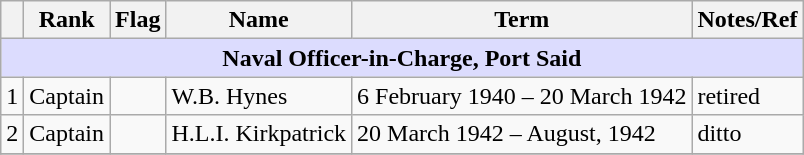<table class="wikitable">
<tr>
<th></th>
<th>Rank</th>
<th>Flag</th>
<th>Name</th>
<th>Term</th>
<th>Notes/Ref</th>
</tr>
<tr>
<td colspan="6" align="center" style="background:#dcdcfe;"><strong>Naval Officer-in-Charge, Port Said</strong></td>
</tr>
<tr>
<td>1</td>
<td>Captain</td>
<td></td>
<td>W.B. Hynes</td>
<td>6 February 1940 – 20 March 1942</td>
<td>retired</td>
</tr>
<tr>
<td>2</td>
<td>Captain</td>
<td></td>
<td>H.L.I. Kirkpatrick</td>
<td>20 March 1942 – August, 1942</td>
<td>ditto</td>
</tr>
<tr>
</tr>
</table>
